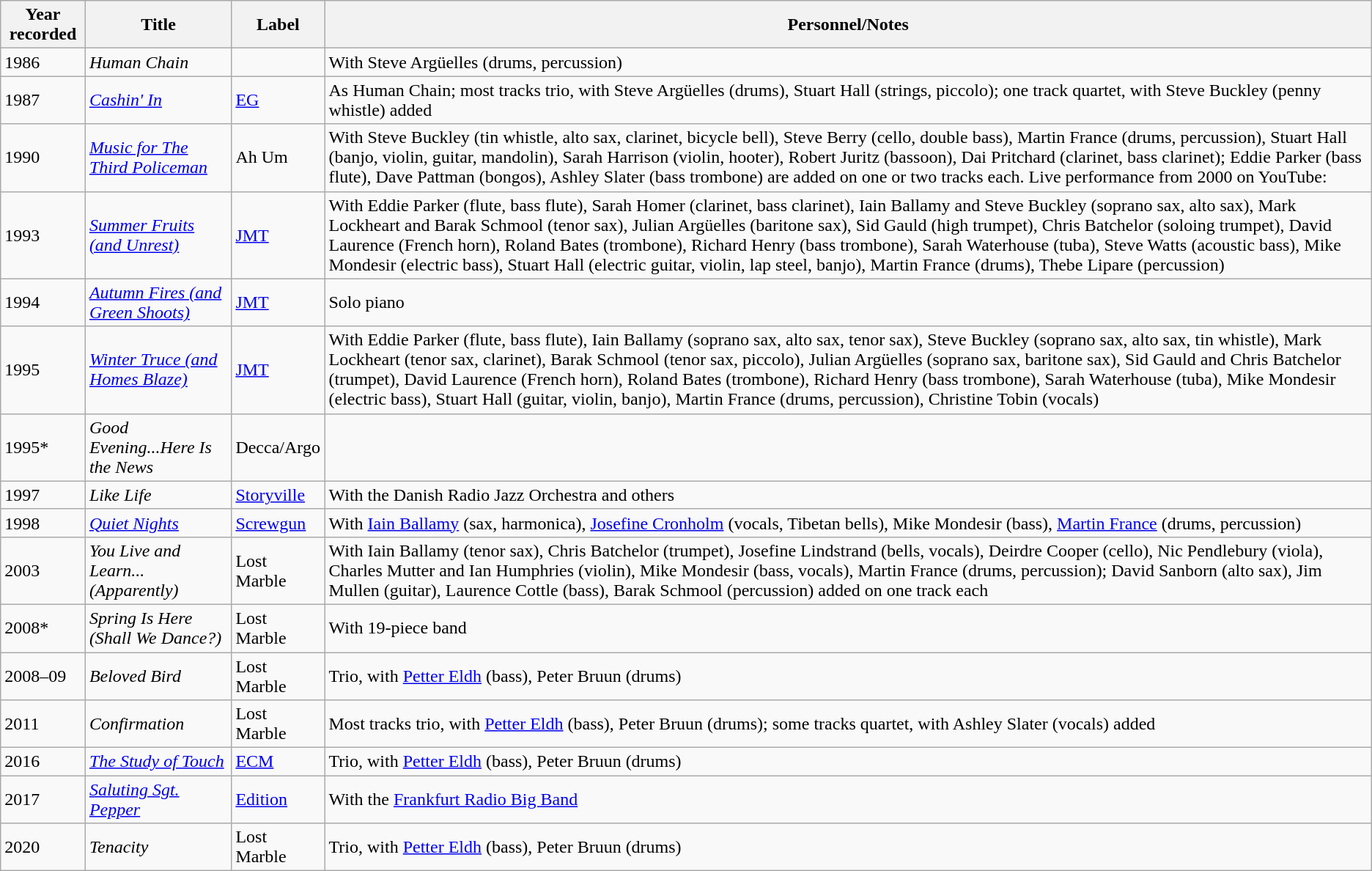<table class="wikitable sortable">
<tr>
<th>Year recorded</th>
<th>Title</th>
<th>Label</th>
<th>Personnel/Notes</th>
</tr>
<tr>
<td>1986</td>
<td><em>Human Chain</em></td>
<td></td>
<td>With Steve Argüelles (drums, percussion)</td>
</tr>
<tr>
<td>1987</td>
<td><em><a href='#'>Cashin' In</a></em></td>
<td><a href='#'>EG</a></td>
<td>As Human Chain; most tracks trio, with Steve Argüelles (drums), Stuart Hall (strings, piccolo); one track quartet, with Steve Buckley (penny whistle) added</td>
</tr>
<tr>
<td>1990</td>
<td><em><a href='#'>Music for The Third Policeman</a></em></td>
<td>Ah Um</td>
<td>With Steve Buckley (tin whistle, alto sax, clarinet, bicycle bell), Steve Berry (cello, double bass), Martin France (drums, percussion), Stuart Hall (banjo, violin, guitar, mandolin), Sarah Harrison (violin, hooter), Robert Juritz (bassoon), Dai Pritchard (clarinet, bass clarinet); Eddie Parker (bass flute), Dave Pattman (bongos), Ashley Slater (bass trombone) are added on one or two tracks each. Live performance from 2000 on YouTube:</td>
</tr>
<tr>
<td>1993</td>
<td><em><a href='#'>Summer Fruits (and Unrest)</a></em></td>
<td><a href='#'>JMT</a></td>
<td>With Eddie Parker (flute, bass flute), Sarah Homer (clarinet, bass clarinet), Iain Ballamy and Steve Buckley (soprano sax, alto sax), Mark Lockheart and Barak Schmool (tenor sax), Julian Argüelles (baritone sax), Sid Gauld (high trumpet), Chris Batchelor (soloing trumpet), David Laurence (French horn), Roland Bates (trombone), Richard Henry (bass trombone), Sarah Waterhouse (tuba), Steve Watts (acoustic bass), Mike Mondesir (electric bass), Stuart Hall (electric guitar, violin, lap steel, banjo), Martin France (drums), Thebe Lipare (percussion)</td>
</tr>
<tr>
<td>1994</td>
<td><em><a href='#'>Autumn Fires (and Green Shoots)</a></em></td>
<td><a href='#'>JMT</a></td>
<td>Solo piano</td>
</tr>
<tr>
<td>1995</td>
<td><em><a href='#'>Winter Truce (and Homes Blaze)</a></em></td>
<td><a href='#'>JMT</a></td>
<td>With Eddie Parker (flute, bass flute), Iain Ballamy (soprano sax, alto sax, tenor sax), Steve Buckley (soprano sax, alto sax, tin whistle), Mark Lockheart (tenor sax, clarinet), Barak Schmool (tenor sax, piccolo), Julian Argüelles (soprano sax, baritone sax), Sid Gauld and Chris Batchelor (trumpet), David Laurence (French horn), Roland Bates (trombone), Richard Henry (bass trombone), Sarah Waterhouse (tuba), Mike Mondesir (electric bass), Stuart Hall (guitar, violin, banjo), Martin France (drums, percussion), Christine Tobin (vocals)</td>
</tr>
<tr>
<td>1995*</td>
<td><em>Good Evening...Here Is the News</em></td>
<td>Decca/Argo</td>
<td></td>
</tr>
<tr>
<td>1997</td>
<td><em>Like Life</em></td>
<td><a href='#'>Storyville</a></td>
<td>With the Danish Radio Jazz Orchestra and others</td>
</tr>
<tr>
<td>1998</td>
<td><em><a href='#'>Quiet Nights</a></em></td>
<td><a href='#'>Screwgun</a></td>
<td>With <a href='#'>Iain Ballamy</a> (sax, harmonica), <a href='#'>Josefine Cronholm</a> (vocals, Tibetan bells), Mike Mondesir (bass), <a href='#'>Martin France</a> (drums, percussion)</td>
</tr>
<tr>
<td>2003</td>
<td><em>You Live and Learn...(Apparently)</em></td>
<td>Lost Marble</td>
<td>With Iain Ballamy (tenor sax), Chris Batchelor (trumpet), Josefine Lindstrand (bells, vocals), Deirdre Cooper (cello), Nic Pendlebury (viola), Charles Mutter and Ian Humphries (violin), Mike Mondesir (bass, vocals), Martin France (drums, percussion); David Sanborn (alto sax), Jim Mullen (guitar), Laurence Cottle (bass), Barak Schmool (percussion) added on one track each</td>
</tr>
<tr>
<td>2008*</td>
<td><em>Spring Is Here (Shall We Dance?)</em></td>
<td>Lost Marble</td>
<td>With 19-piece band</td>
</tr>
<tr>
<td>2008–09</td>
<td><em>Beloved Bird</em></td>
<td>Lost Marble</td>
<td>Trio, with <a href='#'>Petter Eldh</a> (bass), Peter Bruun (drums)</td>
</tr>
<tr>
<td>2011</td>
<td><em>Confirmation</em></td>
<td>Lost Marble</td>
<td>Most tracks trio, with <a href='#'>Petter Eldh</a> (bass), Peter Bruun (drums); some tracks quartet, with Ashley Slater (vocals) added</td>
</tr>
<tr>
<td>2016</td>
<td><em><a href='#'>The Study of Touch</a></em></td>
<td><a href='#'>ECM</a></td>
<td>Trio, with <a href='#'>Petter Eldh</a> (bass), Peter Bruun (drums)</td>
</tr>
<tr>
<td>2017</td>
<td><em><a href='#'>Saluting Sgt. Pepper</a></em></td>
<td><a href='#'>Edition</a></td>
<td>With the <a href='#'>Frankfurt Radio Big Band</a></td>
</tr>
<tr>
<td>2020</td>
<td><em>Tenacity</em></td>
<td>Lost Marble</td>
<td>Trio, with <a href='#'>Petter Eldh</a> (bass), Peter Bruun (drums)</td>
</tr>
</table>
